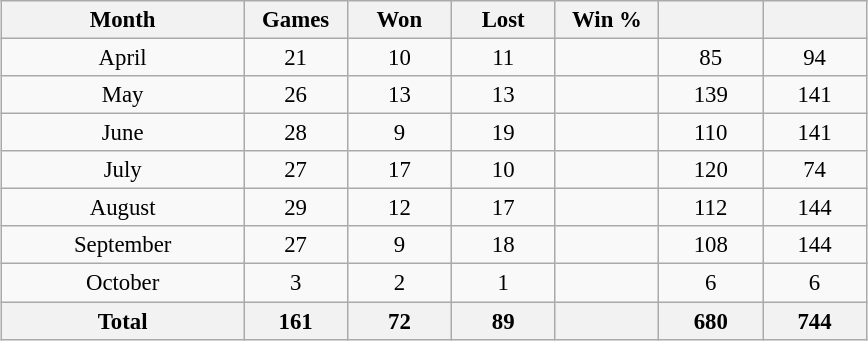<table class="wikitable" style="font-size:95%; text-align:center; width:38em;margin: 0.5em auto;">
<tr>
<th width="28%">Month</th>
<th width="12%">Games</th>
<th width="12%">Won</th>
<th width="12%">Lost</th>
<th width="12%">Win %</th>
<th width="12%"></th>
<th width="12%"></th>
</tr>
<tr>
<td>April</td>
<td>21</td>
<td>10</td>
<td>11</td>
<td></td>
<td>85</td>
<td>94</td>
</tr>
<tr>
<td>May</td>
<td>26</td>
<td>13</td>
<td>13</td>
<td></td>
<td>139</td>
<td>141</td>
</tr>
<tr>
<td>June</td>
<td>28</td>
<td>9</td>
<td>19</td>
<td></td>
<td>110</td>
<td>141</td>
</tr>
<tr>
<td>July</td>
<td>27</td>
<td>17</td>
<td>10</td>
<td></td>
<td>120</td>
<td>74</td>
</tr>
<tr>
<td>August</td>
<td>29</td>
<td>12</td>
<td>17</td>
<td></td>
<td>112</td>
<td>144</td>
</tr>
<tr>
<td>September</td>
<td>27</td>
<td>9</td>
<td>18</td>
<td></td>
<td>108</td>
<td>144</td>
</tr>
<tr>
<td>October</td>
<td>3</td>
<td>2</td>
<td>1</td>
<td></td>
<td>6</td>
<td>6</td>
</tr>
<tr>
<th>Total</th>
<th>161</th>
<th>72</th>
<th>89</th>
<th></th>
<th>680</th>
<th>744</th>
</tr>
</table>
